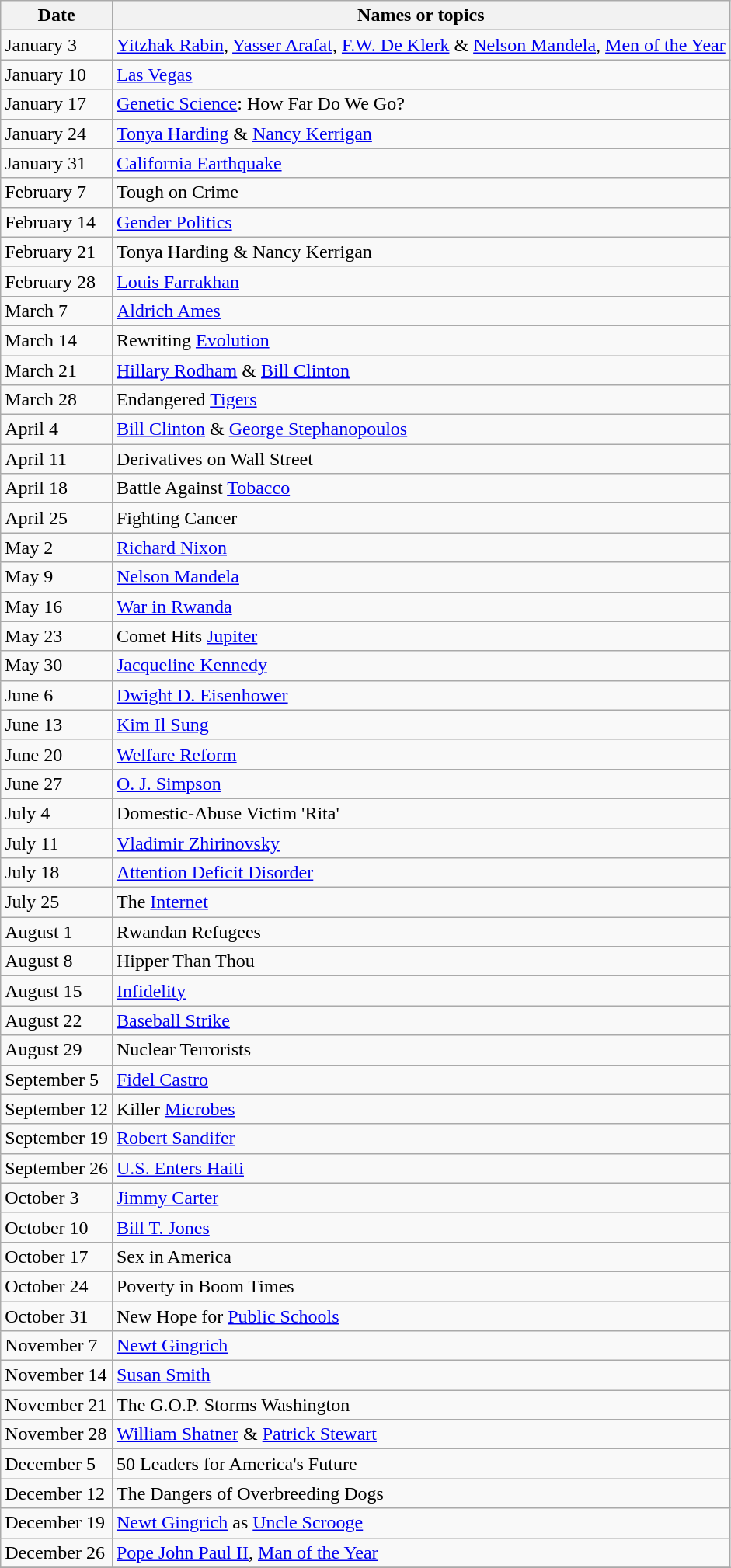<table class="wikitable">
<tr>
<th>Date</th>
<th>Names or topics</th>
</tr>
<tr>
<td>January 3</td>
<td><a href='#'>Yitzhak Rabin</a>, <a href='#'>Yasser Arafat</a>, <a href='#'>F.W. De Klerk</a> & <a href='#'>Nelson Mandela</a>, <a href='#'>Men of the Year</a></td>
</tr>
<tr>
<td>January 10</td>
<td><a href='#'>Las Vegas</a></td>
</tr>
<tr>
<td>January 17</td>
<td><a href='#'>Genetic Science</a>: How Far Do We Go?</td>
</tr>
<tr>
<td>January 24</td>
<td><a href='#'>Tonya Harding</a> & <a href='#'>Nancy Kerrigan</a></td>
</tr>
<tr>
<td>January 31</td>
<td><a href='#'>California Earthquake</a></td>
</tr>
<tr>
<td>February 7</td>
<td>Tough on Crime</td>
</tr>
<tr>
<td>February 14</td>
<td><a href='#'>Gender Politics</a></td>
</tr>
<tr>
<td>February 21</td>
<td>Tonya Harding & Nancy Kerrigan</td>
</tr>
<tr>
<td>February 28</td>
<td><a href='#'>Louis Farrakhan</a></td>
</tr>
<tr>
<td>March 7</td>
<td><a href='#'>Aldrich Ames</a></td>
</tr>
<tr>
<td>March 14</td>
<td>Rewriting <a href='#'>Evolution</a></td>
</tr>
<tr>
<td>March 21</td>
<td><a href='#'>Hillary Rodham</a> & <a href='#'>Bill Clinton</a></td>
</tr>
<tr>
<td>March 28</td>
<td>Endangered <a href='#'>Tigers</a></td>
</tr>
<tr>
<td>April 4</td>
<td><a href='#'>Bill Clinton</a> & <a href='#'>George Stephanopoulos</a></td>
</tr>
<tr>
<td>April 11</td>
<td>Derivatives on Wall Street</td>
</tr>
<tr>
<td>April 18</td>
<td>Battle Against <a href='#'>Tobacco</a></td>
</tr>
<tr>
<td>April 25</td>
<td>Fighting Cancer</td>
</tr>
<tr>
<td>May 2</td>
<td><a href='#'>Richard Nixon</a></td>
</tr>
<tr>
<td>May 9</td>
<td><a href='#'>Nelson Mandela</a></td>
</tr>
<tr>
<td>May 16</td>
<td><a href='#'>War in Rwanda</a></td>
</tr>
<tr>
<td>May 23</td>
<td>Comet Hits <a href='#'>Jupiter</a></td>
</tr>
<tr>
<td>May 30</td>
<td><a href='#'>Jacqueline Kennedy</a></td>
</tr>
<tr>
<td>June 6</td>
<td><a href='#'>Dwight D. Eisenhower</a></td>
</tr>
<tr>
<td>June 13</td>
<td><a href='#'>Kim Il Sung</a></td>
</tr>
<tr>
<td>June 20</td>
<td><a href='#'>Welfare Reform</a></td>
</tr>
<tr>
<td>June 27</td>
<td><a href='#'>O. J. Simpson</a></td>
</tr>
<tr>
<td>July 4</td>
<td>Domestic-Abuse Victim 'Rita'</td>
</tr>
<tr>
<td>July 11</td>
<td><a href='#'>Vladimir Zhirinovsky</a></td>
</tr>
<tr>
<td>July 18</td>
<td><a href='#'>Attention Deficit Disorder</a></td>
</tr>
<tr>
<td>July 25</td>
<td>The <a href='#'>Internet</a></td>
</tr>
<tr>
<td>August 1</td>
<td>Rwandan Refugees</td>
</tr>
<tr>
<td>August 8</td>
<td>Hipper Than Thou</td>
</tr>
<tr>
<td>August 15</td>
<td><a href='#'>Infidelity</a></td>
</tr>
<tr>
<td>August 22</td>
<td><a href='#'>Baseball Strike</a></td>
</tr>
<tr>
<td>August 29</td>
<td>Nuclear Terrorists</td>
</tr>
<tr>
<td>September 5</td>
<td><a href='#'>Fidel Castro</a></td>
</tr>
<tr>
<td>September 12</td>
<td>Killer <a href='#'>Microbes</a></td>
</tr>
<tr>
<td>September 19</td>
<td><a href='#'>Robert Sandifer</a></td>
</tr>
<tr>
<td>September 26</td>
<td><a href='#'>U.S. Enters Haiti</a></td>
</tr>
<tr>
<td>October 3</td>
<td><a href='#'>Jimmy Carter</a></td>
</tr>
<tr>
<td>October 10</td>
<td><a href='#'>Bill T. Jones</a></td>
</tr>
<tr>
<td>October 17</td>
<td>Sex in America</td>
</tr>
<tr>
<td>October 24</td>
<td>Poverty in Boom Times</td>
</tr>
<tr>
<td>October 31</td>
<td>New Hope for <a href='#'>Public Schools</a></td>
</tr>
<tr>
<td>November 7</td>
<td><a href='#'>Newt Gingrich</a></td>
</tr>
<tr>
<td>November 14</td>
<td><a href='#'>Susan Smith</a></td>
</tr>
<tr>
<td>November 21</td>
<td>The G.O.P. Storms Washington</td>
</tr>
<tr>
<td>November 28</td>
<td><a href='#'>William Shatner</a> & <a href='#'>Patrick Stewart</a></td>
</tr>
<tr>
<td>December 5</td>
<td>50 Leaders for America's Future</td>
</tr>
<tr>
<td>December 12</td>
<td>The Dangers of Overbreeding Dogs</td>
</tr>
<tr>
<td>December 19</td>
<td><a href='#'>Newt Gingrich</a> as <a href='#'>Uncle Scrooge</a></td>
</tr>
<tr>
<td>December 26</td>
<td><a href='#'>Pope John Paul II</a>, <a href='#'>Man of the Year</a></td>
</tr>
<tr>
</tr>
</table>
